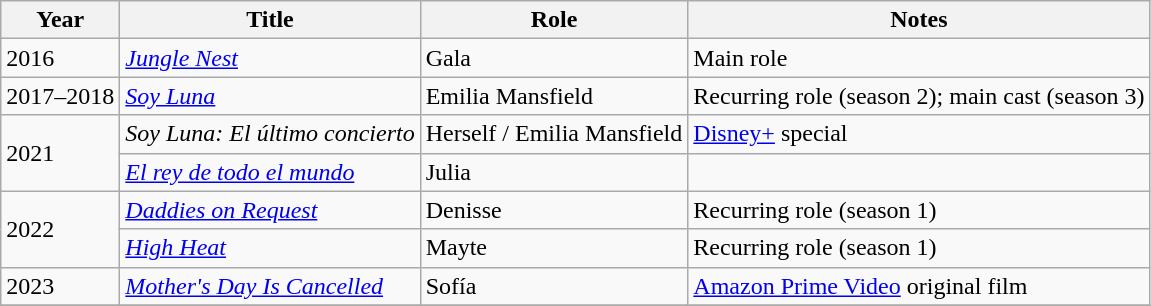<table class="wikitable" sortable">
<tr>
<th scope="col">Year</th>
<th scope="col">Title</th>
<th scope="col">Role</th>
<th scope="col" class="unsortable">Notes</th>
</tr>
<tr>
<td>2016</td>
<td><em><a href='#'>Jungle Nest</a></em></td>
<td>Gala</td>
<td>Main role</td>
</tr>
<tr>
<td>2017–2018</td>
<td><em><a href='#'>Soy Luna</a></em></td>
<td>Emilia Mansfield</td>
<td>Recurring role (season 2); main cast (season 3)</td>
</tr>
<tr>
<td rowspan="2">2021</td>
<td><em>Soy Luna: El último concierto</em></td>
<td>Herself / Emilia Mansfield</td>
<td><a href='#'>Disney+</a> special</td>
</tr>
<tr>
<td><em><a href='#'>El rey de todo el mundo</a></em></td>
<td>Julia</td>
<td></td>
</tr>
<tr>
<td rowspan="2">2022</td>
<td><em><a href='#'>Daddies on Request</a></em></td>
<td>Denisse</td>
<td>Recurring role (season 1)</td>
</tr>
<tr>
<td><em><a href='#'>High Heat</a></em></td>
<td>Mayte</td>
<td>Recurring role (season 1)</td>
</tr>
<tr>
<td>2023</td>
<td><em><a href='#'>Mother's Day Is Cancelled</a></em></td>
<td>Sofía</td>
<td><a href='#'>Amazon Prime Video</a> original film</td>
</tr>
<tr>
</tr>
</table>
